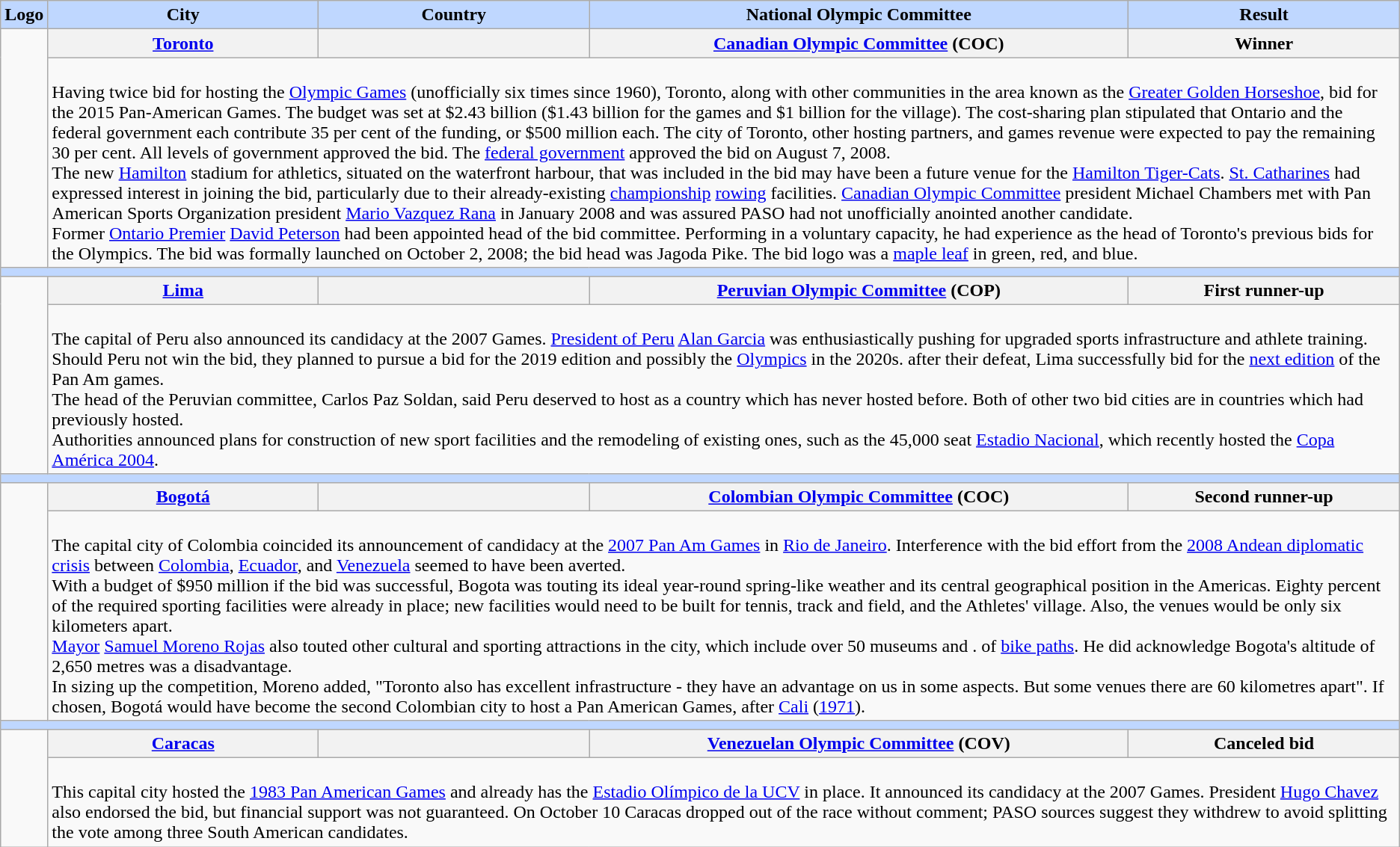<table class="wikitable plainrowheaders">
<tr>
<th style="background-color: #BFD7FF">Logo<br></th>
<th style="background-color: #BFD7FF" width="20%">City</th>
<th style="background-color: #BFD7FF" width="20%">Country</th>
<th style="background-color: #BFD7FF" width="40%">National Olympic Committee</th>
<th style="background-color: #BFD7FF" width="20%">Result</th>
</tr>
<tr>
<td style="text-align:center" scope="row" rowspan="2"></td>
<th style="text-align:center" scope="row"><a href='#'>Toronto</a></th>
<th scope="row"></th>
<th style="text-align:center" scope="row"><a href='#'>Canadian Olympic Committee</a> (COC)</th>
<th style="text-align:center" scope="row">Winner</th>
</tr>
<tr>
<td colspan="4" style="text-align: left"><br>Having twice bid for hosting the <a href='#'>Olympic Games</a> (unofficially six times since 1960), Toronto, along with other communities in the area known as the <a href='#'>Greater Golden Horseshoe</a>, bid for the 2015 Pan-American Games. The budget was set at $2.43 billion ($1.43 billion for the games and $1 billion for the village). The cost-sharing plan stipulated that Ontario and the federal government each contribute 35 per cent of the funding, or $500 million each. The city of Toronto, other hosting partners, and games revenue were expected to pay the remaining 30 per cent. All levels of government approved the bid. The <a href='#'>federal government</a> approved the bid on August 7, 2008.<br>The new <a href='#'>Hamilton</a> stadium for athletics, situated on the waterfront harbour, that was included in the bid may have been a future venue for the <a href='#'>Hamilton Tiger-Cats</a>. <a href='#'>St. Catharines</a> had expressed interest in joining the bid, particularly due to their already-existing <a href='#'>championship</a> <a href='#'>rowing</a> facilities. <a href='#'>Canadian Olympic Committee</a> president Michael Chambers met with Pan American Sports Organization president <a href='#'>Mario Vazquez Rana</a> in January 2008 and was assured PASO had not unofficially anointed another candidate.<br>Former <a href='#'>Ontario Premier</a> <a href='#'>David Peterson</a> had been appointed head of the bid committee. Performing in a voluntary capacity, he had experience as the head of Toronto's previous bids for the Olympics. The bid was formally launched on October 2, 2008; the bid head was Jagoda Pike. The bid logo was a <a href='#'>maple leaf</a> in green, red, and blue.</td>
</tr>
<tr>
<th colspan="6" style="background-color: #BFD7FF"></th>
</tr>
<tr>
<td style="text-align:center" scope="row" rowspan="2"></td>
<th style="text-align:center" scope="row"><a href='#'>Lima</a></th>
<th scope="row"></th>
<th style="text-align:center" scope="row"><a href='#'>Peruvian Olympic Committee</a> (COP)</th>
<th style="text-align:center" scope="row">First runner-up</th>
</tr>
<tr>
<td colspan="4" style="text-align: left"><br>The capital of Peru also announced its candidacy at the 2007 Games. <a href='#'>President of Peru</a> <a href='#'>Alan Garcia</a> was enthusiastically pushing for upgraded sports infrastructure and athlete training. Should Peru not win the bid, they planned to pursue a bid for the 2019 edition and possibly the <a href='#'>Olympics</a> in the 2020s. after their defeat, Lima successfully bid for the <a href='#'>next edition</a> of the Pan Am games.<br>The head of the Peruvian committee, Carlos Paz Soldan, said Peru deserved to host as a country which has never hosted before. Both of other two bid cities are in countries which had previously hosted.<br>Authorities announced plans for construction of new sport facilities and the remodeling of existing ones, such as the 45,000 seat <a href='#'>Estadio Nacional</a>, which recently hosted the <a href='#'>Copa América 2004</a>.</td>
</tr>
<tr>
<th colspan="6" style="background-color: #BFD7FF"></th>
</tr>
<tr>
<td style="text-align:center" scope="row" rowspan="2"></td>
<th style="text-align:center" scope="row"><a href='#'>Bogotá</a></th>
<th scope="row"></th>
<th style="text-align:center" scope="row"><a href='#'>Colombian Olympic Committee</a> (COC)</th>
<th style="text-align:center" scope="row">Second runner-up</th>
</tr>
<tr>
<td colspan="4" style="text-align: left"><br>The capital city of Colombia coincided its announcement of candidacy at the <a href='#'>2007 Pan Am Games</a> in <a href='#'>Rio de Janeiro</a>. Interference with the bid effort from the <a href='#'>2008 Andean diplomatic crisis</a> between <a href='#'>Colombia</a>, <a href='#'>Ecuador</a>, and <a href='#'>Venezuela</a> seemed to have been averted.<br>With a budget of $950 million if the bid was successful, Bogota was touting its ideal year-round spring-like weather and its central geographical position in the Americas. Eighty percent of the required sporting facilities were already in place; new facilities would need to be built for tennis, track and field, and the Athletes' village. Also, the venues would be only six kilometers apart.<br><a href='#'>Mayor</a> <a href='#'>Samuel Moreno Rojas</a> also touted other cultural and sporting attractions in the city, which include over 50 museums and . of <a href='#'>bike paths</a>. He did acknowledge Bogota's altitude of 2,650 metres was a disadvantage.<br>In sizing up the competition, Moreno added, "Toronto also has excellent infrastructure - they have an advantage on us in some aspects. But some venues there are 60 kilometres apart". If chosen, Bogotá would have become the second Colombian city to host a Pan American Games, after <a href='#'>Cali</a> (<a href='#'>1971</a>).</td>
</tr>
<tr>
<th colspan="6" style="background-color: #BFD7FF"></th>
</tr>
<tr>
<td style="text-align:center" scope="row" rowspan="2"></td>
<th style="text-align:center" scope="row"><a href='#'>Caracas</a></th>
<th scope="row"></th>
<th style="text-align:center" scope="row"><a href='#'>Venezuelan Olympic Committee</a> (COV)</th>
<th style="text-align:center" scope="row">Canceled bid</th>
</tr>
<tr>
<td colspan="4" style="text-align: left"><br>This capital city hosted the <a href='#'>1983 Pan American Games</a> and already has the <a href='#'>Estadio Olímpico de la UCV</a> in place. It announced its candidacy at the 2007 Games. President <a href='#'>Hugo Chavez</a> also endorsed the bid, but financial support was not guaranteed. On October 10 Caracas dropped out of the race without comment; PASO sources suggest they withdrew to avoid splitting the vote among three South American candidates.</td>
</tr>
</table>
